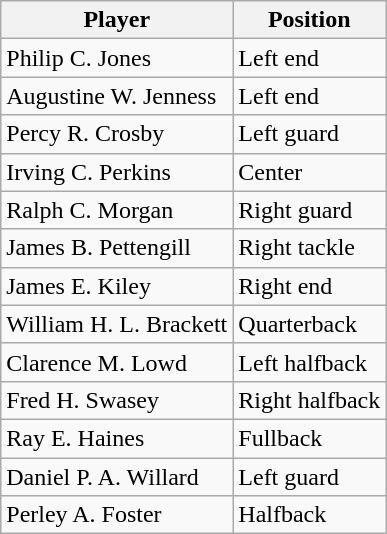<table class="wikitable" style="text-align:Left">
<tr>
<th>Player</th>
<th>Position</th>
</tr>
<tr>
<td>Philip C. Jones</td>
<td>Left end</td>
</tr>
<tr>
<td>Augustine W. Jenness</td>
<td>Left end</td>
</tr>
<tr>
<td>Percy R. Crosby</td>
<td>Left guard</td>
</tr>
<tr>
<td>Irving C. Perkins</td>
<td>Center</td>
</tr>
<tr>
<td>Ralph C. Morgan</td>
<td>Right guard</td>
</tr>
<tr>
<td>James B. Pettengill</td>
<td>Right tackle</td>
</tr>
<tr>
<td>James E. Kiley</td>
<td>Right end</td>
</tr>
<tr>
<td>William H. L. Brackett</td>
<td>Quarterback</td>
</tr>
<tr>
<td>Clarence M. Lowd</td>
<td>Left halfback</td>
</tr>
<tr>
<td>Fred H. Swasey</td>
<td>Right halfback</td>
</tr>
<tr>
<td>Ray E. Haines</td>
<td>Fullback</td>
</tr>
<tr>
<td>Daniel P. A. Willard</td>
<td>Left guard</td>
</tr>
<tr>
<td>Perley A. Foster</td>
<td>Halfback</td>
</tr>
</table>
